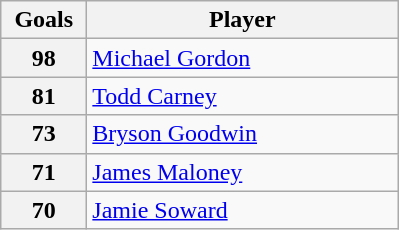<table class="wikitable" style="text-align:left;">
<tr>
<th width=50>Goals</th>
<th width=200>Player</th>
</tr>
<tr>
<th>98</th>
<td> <a href='#'>Michael Gordon</a></td>
</tr>
<tr>
<th>81</th>
<td> <a href='#'>Todd Carney</a></td>
</tr>
<tr>
<th>73</th>
<td> <a href='#'>Bryson Goodwin</a></td>
</tr>
<tr>
<th>71</th>
<td> <a href='#'>James Maloney</a></td>
</tr>
<tr>
<th>70</th>
<td> <a href='#'>Jamie Soward</a></td>
</tr>
</table>
